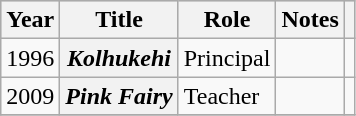<table class="wikitable sortable plainrowheaders">
<tr style="background:#ccc; text-align:center;">
<th scope="col">Year</th>
<th scope="col">Title</th>
<th scope="col">Role</th>
<th scope="col">Notes</th>
<th scope="col" class="unsortable"></th>
</tr>
<tr>
<td>1996</td>
<th scope="row"><em>Kolhukehi</em></th>
<td>Principal</td>
<td></td>
<td style="text-align: center;"></td>
</tr>
<tr>
<td>2009</td>
<th scope="row"><em>Pink Fairy</em></th>
<td>Teacher</td>
<td></td>
<td style="text-align: center;"></td>
</tr>
<tr>
</tr>
</table>
